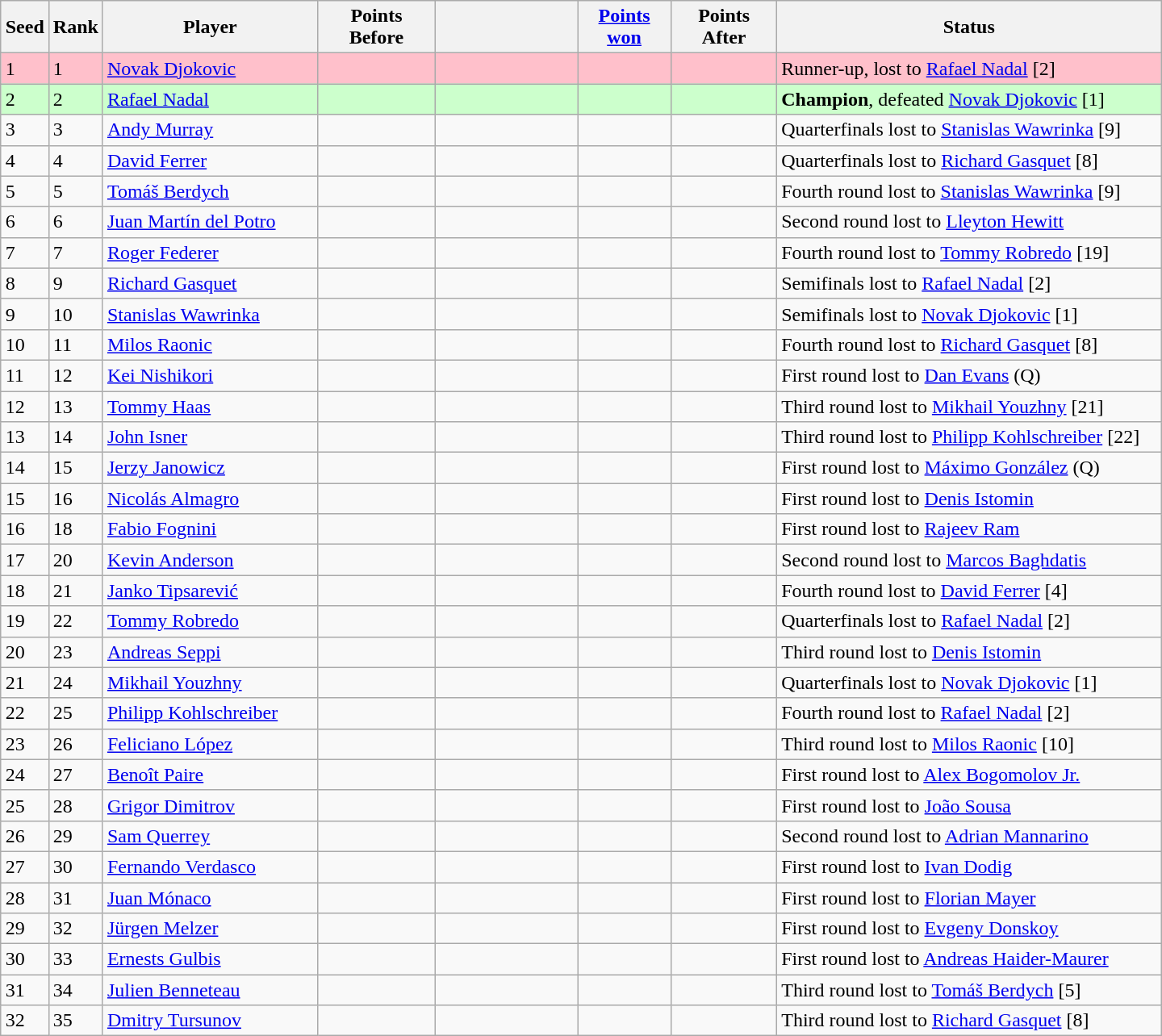<table class="wikitable sortable" style="margin:1em auto;">
<tr>
<th style="width:30px;">Seed</th>
<th style="width:30px;">Rank</th>
<th style="width:170px;">Player</th>
<th style="width:90px;">Points Before</th>
<th style="width:110px;"></th>
<th style="width:70px;"><a href='#'>Points won</a></th>
<th style="width:80px;">Points After</th>
<th style="width:310px;">Status</th>
</tr>
<tr style="background:pink;">
<td>1</td>
<td>1</td>
<td> <a href='#'>Novak Djokovic</a></td>
<td></td>
<td></td>
<td></td>
<td></td>
<td>Runner-up, lost to  <a href='#'>Rafael Nadal</a> [2]</td>
</tr>
<tr bgcolor="ccffcc">
<td>2</td>
<td>2</td>
<td> <a href='#'>Rafael Nadal</a></td>
<td></td>
<td></td>
<td></td>
<td></td>
<td><strong>Champion</strong>, defeated  <a href='#'>Novak Djokovic</a> [1]</td>
</tr>
<tr>
<td>3</td>
<td>3</td>
<td> <a href='#'>Andy Murray</a></td>
<td></td>
<td></td>
<td></td>
<td></td>
<td>Quarterfinals lost to  <a href='#'>Stanislas Wawrinka</a> [9]</td>
</tr>
<tr>
<td>4</td>
<td>4</td>
<td> <a href='#'>David Ferrer</a></td>
<td></td>
<td></td>
<td></td>
<td></td>
<td>Quarterfinals lost to  <a href='#'>Richard Gasquet</a> [8]</td>
</tr>
<tr>
<td>5</td>
<td>5</td>
<td> <a href='#'>Tomáš Berdych</a></td>
<td></td>
<td></td>
<td></td>
<td></td>
<td>Fourth round lost to  <a href='#'>Stanislas Wawrinka</a> [9]</td>
</tr>
<tr>
<td>6</td>
<td>6</td>
<td> <a href='#'>Juan Martín del Potro</a></td>
<td></td>
<td></td>
<td></td>
<td></td>
<td>Second round lost to  <a href='#'>Lleyton Hewitt</a></td>
</tr>
<tr>
<td>7</td>
<td>7</td>
<td> <a href='#'>Roger Federer</a></td>
<td></td>
<td></td>
<td></td>
<td></td>
<td>Fourth round lost to  <a href='#'>Tommy Robredo</a> [19]</td>
</tr>
<tr>
<td>8</td>
<td>9</td>
<td> <a href='#'>Richard Gasquet</a></td>
<td></td>
<td></td>
<td></td>
<td></td>
<td>Semifinals lost to  <a href='#'>Rafael Nadal</a> [2]</td>
</tr>
<tr>
<td>9</td>
<td>10</td>
<td> <a href='#'>Stanislas Wawrinka</a></td>
<td></td>
<td></td>
<td></td>
<td></td>
<td>Semifinals lost to  <a href='#'>Novak Djokovic</a> [1]</td>
</tr>
<tr>
<td>10</td>
<td>11</td>
<td> <a href='#'>Milos Raonic</a></td>
<td></td>
<td></td>
<td></td>
<td></td>
<td>Fourth round lost to  <a href='#'>Richard Gasquet</a> [8]</td>
</tr>
<tr>
<td>11</td>
<td>12</td>
<td> <a href='#'>Kei Nishikori</a></td>
<td></td>
<td></td>
<td></td>
<td></td>
<td>First round lost to  <a href='#'>Dan Evans</a> (Q)</td>
</tr>
<tr>
<td>12</td>
<td>13</td>
<td> <a href='#'>Tommy Haas</a></td>
<td></td>
<td></td>
<td></td>
<td></td>
<td>Third round lost to  <a href='#'>Mikhail Youzhny</a> [21]</td>
</tr>
<tr>
<td>13</td>
<td>14</td>
<td> <a href='#'>John Isner</a></td>
<td></td>
<td></td>
<td></td>
<td></td>
<td>Third round lost to  <a href='#'>Philipp Kohlschreiber</a> [22]</td>
</tr>
<tr>
<td>14</td>
<td>15</td>
<td> <a href='#'>Jerzy Janowicz</a></td>
<td></td>
<td></td>
<td></td>
<td></td>
<td>First round lost to  <a href='#'>Máximo González</a> (Q)</td>
</tr>
<tr>
<td>15</td>
<td>16</td>
<td> <a href='#'>Nicolás Almagro</a></td>
<td></td>
<td></td>
<td></td>
<td></td>
<td>First round lost to  <a href='#'>Denis Istomin</a></td>
</tr>
<tr>
<td>16</td>
<td>18</td>
<td> <a href='#'>Fabio Fognini</a></td>
<td></td>
<td></td>
<td></td>
<td></td>
<td>First round lost to  <a href='#'>Rajeev Ram</a></td>
</tr>
<tr>
<td>17</td>
<td>20</td>
<td> <a href='#'>Kevin Anderson</a></td>
<td></td>
<td></td>
<td></td>
<td></td>
<td>Second round lost to  <a href='#'>Marcos Baghdatis</a></td>
</tr>
<tr>
<td>18</td>
<td>21</td>
<td> <a href='#'>Janko Tipsarević</a></td>
<td></td>
<td></td>
<td></td>
<td></td>
<td>Fourth round lost to  <a href='#'>David Ferrer</a> [4]</td>
</tr>
<tr>
<td>19</td>
<td>22</td>
<td> <a href='#'>Tommy Robredo</a></td>
<td></td>
<td></td>
<td></td>
<td></td>
<td>Quarterfinals lost to  <a href='#'>Rafael Nadal</a> [2]</td>
</tr>
<tr>
<td>20</td>
<td>23</td>
<td> <a href='#'>Andreas Seppi</a></td>
<td></td>
<td></td>
<td></td>
<td></td>
<td>Third round lost to  <a href='#'>Denis Istomin</a></td>
</tr>
<tr>
<td>21</td>
<td>24</td>
<td> <a href='#'>Mikhail Youzhny</a></td>
<td></td>
<td></td>
<td></td>
<td></td>
<td>Quarterfinals lost to  <a href='#'>Novak Djokovic</a> [1]</td>
</tr>
<tr>
<td>22</td>
<td>25</td>
<td> <a href='#'>Philipp Kohlschreiber</a></td>
<td></td>
<td></td>
<td></td>
<td></td>
<td>Fourth round lost to  <a href='#'>Rafael Nadal</a> [2]</td>
</tr>
<tr>
<td>23</td>
<td>26</td>
<td> <a href='#'>Feliciano López</a></td>
<td></td>
<td></td>
<td></td>
<td></td>
<td>Third round lost to  <a href='#'>Milos Raonic</a> [10]</td>
</tr>
<tr>
<td>24</td>
<td>27</td>
<td> <a href='#'>Benoît Paire</a></td>
<td></td>
<td></td>
<td></td>
<td></td>
<td>First round lost to  <a href='#'>Alex Bogomolov Jr.</a></td>
</tr>
<tr>
<td>25</td>
<td>28</td>
<td> <a href='#'>Grigor Dimitrov</a></td>
<td></td>
<td></td>
<td></td>
<td></td>
<td>First round lost to  <a href='#'>João Sousa</a></td>
</tr>
<tr>
<td>26</td>
<td>29</td>
<td> <a href='#'>Sam Querrey</a></td>
<td></td>
<td></td>
<td></td>
<td></td>
<td>Second round lost to  <a href='#'>Adrian Mannarino</a></td>
</tr>
<tr>
<td>27</td>
<td>30</td>
<td> <a href='#'>Fernando Verdasco</a></td>
<td></td>
<td></td>
<td></td>
<td></td>
<td>First round lost to  <a href='#'>Ivan Dodig</a></td>
</tr>
<tr>
<td>28</td>
<td>31</td>
<td> <a href='#'>Juan Mónaco</a></td>
<td></td>
<td></td>
<td></td>
<td></td>
<td>First round lost to  <a href='#'>Florian Mayer</a></td>
</tr>
<tr>
<td>29</td>
<td>32</td>
<td> <a href='#'>Jürgen Melzer</a></td>
<td></td>
<td></td>
<td></td>
<td></td>
<td>First round lost to  <a href='#'>Evgeny Donskoy</a></td>
</tr>
<tr>
<td>30</td>
<td>33</td>
<td> <a href='#'>Ernests Gulbis</a></td>
<td></td>
<td></td>
<td></td>
<td></td>
<td>First round lost to  <a href='#'>Andreas Haider-Maurer</a></td>
</tr>
<tr>
<td>31</td>
<td>34</td>
<td> <a href='#'>Julien Benneteau</a></td>
<td></td>
<td></td>
<td></td>
<td></td>
<td>Third round lost to  <a href='#'>Tomáš Berdych</a> [5]</td>
</tr>
<tr>
<td>32</td>
<td>35</td>
<td> <a href='#'>Dmitry Tursunov</a></td>
<td></td>
<td></td>
<td></td>
<td></td>
<td>Third round lost to  <a href='#'>Richard Gasquet</a> [8]</td>
</tr>
</table>
